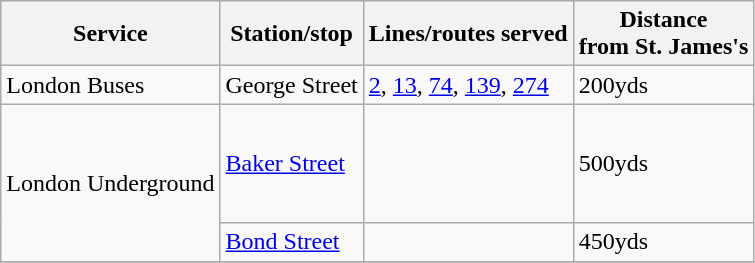<table class="wikitable">
<tr>
<th>Service</th>
<th>Station/stop</th>
<th>Lines/routes served</th>
<th>Distance<br>from St. James's</th>
</tr>
<tr>
<td>London Buses </td>
<td>George Street </td>
<td><a href='#'>2</a>, <a href='#'>13</a>, <a href='#'>74</a>, <a href='#'>139</a>, <a href='#'>274</a></td>
<td>200yds</td>
</tr>
<tr>
<td rowspan="2">London Underground </td>
<td><a href='#'>Baker Street</a></td>
<td><br><br><br><br></td>
<td>500yds</td>
</tr>
<tr>
<td><a href='#'>Bond Street</a></td>
<td><br></td>
<td>450yds</td>
</tr>
<tr>
</tr>
</table>
